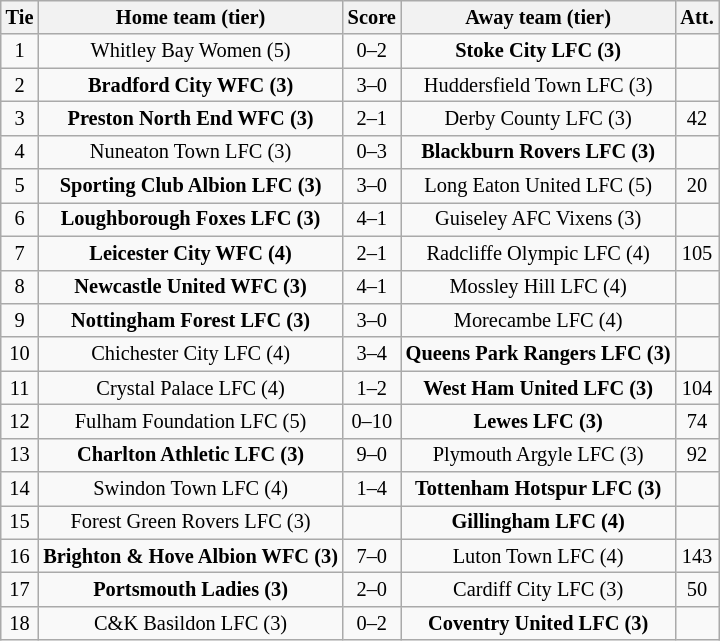<table class="wikitable" style="text-align:center; font-size:85%">
<tr>
<th>Tie</th>
<th>Home team (tier)</th>
<th>Score</th>
<th>Away team (tier)</th>
<th>Att.</th>
</tr>
<tr>
<td>1</td>
<td>Whitley Bay Women (5)</td>
<td>0–2</td>
<td><strong>Stoke City LFC (3)</strong></td>
<td></td>
</tr>
<tr>
<td>2</td>
<td><strong>Bradford City WFC (3)</strong></td>
<td>3–0</td>
<td>Huddersfield Town LFC (3)</td>
<td></td>
</tr>
<tr>
<td>3</td>
<td><strong>Preston North End WFC (3)</strong></td>
<td>2–1</td>
<td>Derby County LFC (3)</td>
<td>42</td>
</tr>
<tr>
<td>4</td>
<td>Nuneaton Town LFC (3)</td>
<td>0–3</td>
<td><strong>Blackburn Rovers LFC (3)</strong></td>
<td></td>
</tr>
<tr>
<td>5</td>
<td><strong>Sporting Club Albion LFC (3)</strong></td>
<td>3–0</td>
<td>Long Eaton United LFC (5)</td>
<td>20</td>
</tr>
<tr>
<td>6</td>
<td><strong>Loughborough Foxes LFC (3)</strong></td>
<td>4–1</td>
<td>Guiseley AFC Vixens (3)</td>
<td></td>
</tr>
<tr>
<td>7</td>
<td><strong>Leicester City WFC (4)</strong></td>
<td>2–1</td>
<td>Radcliffe Olympic LFC (4)</td>
<td>105</td>
</tr>
<tr>
<td>8</td>
<td><strong>Newcastle United WFC (3)</strong></td>
<td>4–1</td>
<td>Mossley Hill LFC (4)</td>
<td></td>
</tr>
<tr>
<td>9</td>
<td><strong>Nottingham Forest LFC (3)</strong></td>
<td>3–0</td>
<td>Morecambe LFC (4)</td>
<td></td>
</tr>
<tr>
<td>10</td>
<td>Chichester City LFC (4)</td>
<td>3–4</td>
<td><strong>Queens Park Rangers LFC (3)</strong></td>
<td></td>
</tr>
<tr>
<td>11</td>
<td>Crystal Palace LFC (4)</td>
<td>1–2</td>
<td><strong>West Ham United LFC (3)</strong></td>
<td>104</td>
</tr>
<tr>
<td>12</td>
<td>Fulham Foundation LFC (5)</td>
<td>0–10</td>
<td><strong>Lewes LFC (3)</strong></td>
<td>74</td>
</tr>
<tr>
<td>13</td>
<td><strong>Charlton Athletic LFC (3)</strong></td>
<td>9–0</td>
<td>Plymouth Argyle LFC (3)</td>
<td>92</td>
</tr>
<tr>
<td>14</td>
<td>Swindon Town LFC (4)</td>
<td>1–4</td>
<td><strong>Tottenham Hotspur LFC (3)</strong></td>
<td></td>
</tr>
<tr>
<td>15</td>
<td>Forest Green Rovers LFC (3)</td>
<td></td>
<td><strong>Gillingham LFC (4)</strong></td>
<td></td>
</tr>
<tr>
<td>16</td>
<td><strong>Brighton & Hove Albion WFC (3)</strong></td>
<td>7–0</td>
<td>Luton Town LFC (4)</td>
<td>143</td>
</tr>
<tr>
<td>17</td>
<td><strong>Portsmouth Ladies (3)</strong></td>
<td>2–0</td>
<td>Cardiff City LFC (3)</td>
<td>50</td>
</tr>
<tr>
<td>18</td>
<td>C&K Basildon LFC (3)</td>
<td>0–2</td>
<td><strong>Coventry United LFC (3)</strong></td>
<td></td>
</tr>
</table>
